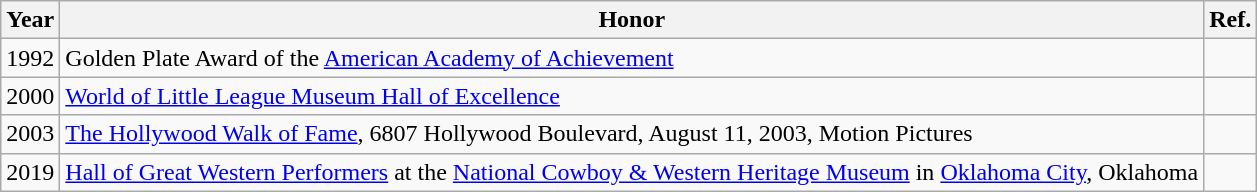<table class="wikitable">
<tr>
<th>Year</th>
<th>Honor</th>
<th>Ref.</th>
</tr>
<tr>
<td>1992</td>
<td>Golden Plate Award of the <a href='#'>American Academy of Achievement</a></td>
<td></td>
</tr>
<tr>
<td>2000</td>
<td><a href='#'>World of Little League Museum Hall of Excellence</a></td>
<td></td>
</tr>
<tr>
<td>2003</td>
<td><a href='#'>The Hollywood Walk of Fame</a>, 6807 Hollywood Boulevard, August 11, 2003, Motion Pictures</td>
<td></td>
</tr>
<tr>
<td>2019</td>
<td><a href='#'>Hall of Great Western Performers</a> at the <a href='#'>National Cowboy & Western Heritage Museum</a> in <a href='#'>Oklahoma City</a>, Oklahoma</td>
<td></td>
</tr>
</table>
